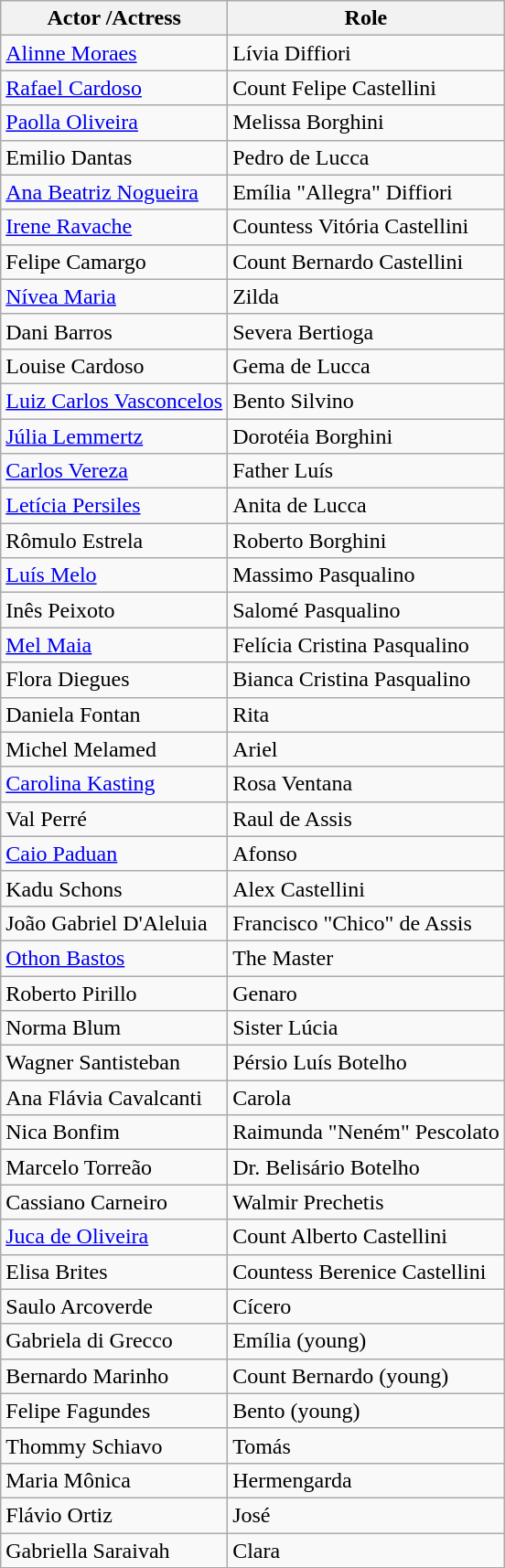<table class="wikitable sortable">
<tr>
<th>Actor /Actress</th>
<th>Role</th>
</tr>
<tr>
<td><a href='#'>Alinne Moraes</a></td>
<td>Lívia Diffiori</td>
</tr>
<tr>
<td><a href='#'>Rafael Cardoso</a></td>
<td>Count Felipe Castellini</td>
</tr>
<tr>
<td><a href='#'>Paolla Oliveira</a></td>
<td>Melissa Borghini</td>
</tr>
<tr>
<td>Emilio Dantas</td>
<td>Pedro de Lucca</td>
</tr>
<tr>
<td><a href='#'>Ana Beatriz Nogueira</a></td>
<td>Emília "Allegra" Diffiori</td>
</tr>
<tr>
<td><a href='#'>Irene Ravache</a></td>
<td>Countess Vitória Castellini</td>
</tr>
<tr>
<td>Felipe Camargo</td>
<td>Count Bernardo Castellini</td>
</tr>
<tr>
<td><a href='#'>Nívea Maria</a></td>
<td>Zilda</td>
</tr>
<tr>
<td>Dani Barros</td>
<td>Severa Bertioga</td>
</tr>
<tr>
<td>Louise Cardoso</td>
<td>Gema de Lucca</td>
</tr>
<tr>
<td><a href='#'>Luiz Carlos Vasconcelos</a></td>
<td>Bento Silvino</td>
</tr>
<tr>
<td><a href='#'>Júlia Lemmertz</a></td>
<td>Dorotéia Borghini</td>
</tr>
<tr>
<td><a href='#'>Carlos Vereza</a></td>
<td>Father Luís</td>
</tr>
<tr>
<td><a href='#'>Letícia Persiles</a></td>
<td>Anita de Lucca</td>
</tr>
<tr>
<td>Rômulo Estrela</td>
<td>Roberto Borghini</td>
</tr>
<tr>
<td><a href='#'>Luís Melo</a></td>
<td>Massimo Pasqualino</td>
</tr>
<tr>
<td>Inês Peixoto</td>
<td>Salomé Pasqualino</td>
</tr>
<tr>
<td><a href='#'>Mel Maia</a></td>
<td>Felícia Cristina Pasqualino</td>
</tr>
<tr>
<td>Flora Diegues</td>
<td>Bianca Cristina Pasqualino</td>
</tr>
<tr>
<td>Daniela Fontan</td>
<td>Rita</td>
</tr>
<tr>
<td>Michel Melamed</td>
<td>Ariel</td>
</tr>
<tr>
<td><a href='#'>Carolina Kasting</a></td>
<td>Rosa Ventana</td>
</tr>
<tr>
<td>Val Perré</td>
<td>Raul de Assis</td>
</tr>
<tr>
<td><a href='#'>Caio Paduan</a></td>
<td>Afonso</td>
</tr>
<tr>
<td>Kadu Schons</td>
<td>Alex Castellini</td>
</tr>
<tr>
<td>João Gabriel D'Aleluia</td>
<td>Francisco "Chico" de Assis</td>
</tr>
<tr>
<td><a href='#'>Othon Bastos</a></td>
<td>The Master</td>
</tr>
<tr>
<td>Roberto Pirillo</td>
<td>Genaro</td>
</tr>
<tr>
<td>Norma Blum</td>
<td>Sister Lúcia</td>
</tr>
<tr>
<td>Wagner Santisteban</td>
<td>Pérsio Luís Botelho</td>
</tr>
<tr>
<td>Ana Flávia Cavalcanti</td>
<td>Carola</td>
</tr>
<tr>
<td>Nica Bonfim</td>
<td>Raimunda "Neném" Pescolato</td>
</tr>
<tr>
<td>Marcelo Torreão</td>
<td>Dr. Belisário Botelho</td>
</tr>
<tr>
<td>Cassiano Carneiro</td>
<td>Walmir Prechetis</td>
</tr>
<tr>
<td><a href='#'>Juca de Oliveira</a></td>
<td>Count Alberto Castellini</td>
</tr>
<tr>
<td>Elisa Brites</td>
<td>Countess Berenice Castellini</td>
</tr>
<tr>
<td>Saulo Arcoverde</td>
<td>Cícero</td>
</tr>
<tr>
<td>Gabriela di Grecco</td>
<td>Emília (young)</td>
</tr>
<tr>
<td>Bernardo Marinho</td>
<td>Count Bernardo (young)</td>
</tr>
<tr>
<td>Felipe Fagundes</td>
<td>Bento (young)</td>
</tr>
<tr>
<td>Thommy Schiavo</td>
<td>Tomás</td>
</tr>
<tr>
<td>Maria Mônica</td>
<td>Hermengarda</td>
</tr>
<tr>
<td>Flávio Ortiz</td>
<td>José</td>
</tr>
<tr>
<td>Gabriella Saraivah</td>
<td>Clara</td>
</tr>
</table>
